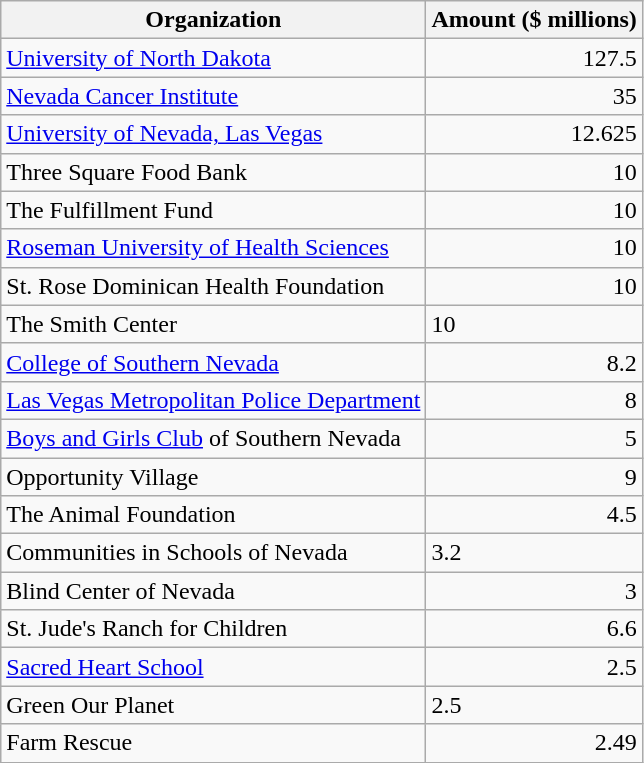<table class="sortable wikitable">
<tr>
<th>Organization</th>
<th>Amount ($ millions)</th>
</tr>
<tr>
<td><a href='#'>University of North Dakota</a></td>
<td style="text-align:right;">127.5</td>
</tr>
<tr>
<td><a href='#'>Nevada Cancer Institute</a></td>
<td style="text-align:right;">35</td>
</tr>
<tr>
<td><a href='#'>University of Nevada, Las Vegas</a></td>
<td style="text-align:right;">12.625</td>
</tr>
<tr>
<td>Three Square Food Bank</td>
<td style="text-align:right;">10</td>
</tr>
<tr>
<td>The Fulfillment Fund</td>
<td style="text-align:right;">10</td>
</tr>
<tr>
<td><a href='#'>Roseman University of Health Sciences</a></td>
<td style="text-align:right;">10</td>
</tr>
<tr>
<td>St. Rose Dominican Health Foundation</td>
<td style="text-align:right;">10</td>
</tr>
<tr>
<td>The Smith Center</td>
<td>10</td>
</tr>
<tr>
<td><a href='#'>College of Southern Nevada</a></td>
<td style="text-align:right;">8.2</td>
</tr>
<tr>
<td><a href='#'>Las Vegas Metropolitan Police Department</a></td>
<td style="text-align:right;">8</td>
</tr>
<tr>
<td><a href='#'>Boys and Girls Club</a> of Southern Nevada</td>
<td style="text-align:right;">5</td>
</tr>
<tr>
<td>Opportunity Village</td>
<td style="text-align:right;">9</td>
</tr>
<tr>
<td>The Animal Foundation</td>
<td style="text-align:right;">4.5</td>
</tr>
<tr>
<td>Communities in Schools of Nevada</td>
<td>3.2</td>
</tr>
<tr>
<td>Blind Center of Nevada</td>
<td style="text-align:right;">3</td>
</tr>
<tr>
<td>St. Jude's Ranch for Children</td>
<td style="text-align:right;">6.6</td>
</tr>
<tr>
<td><a href='#'>Sacred Heart School</a></td>
<td style="text-align:right;">2.5</td>
</tr>
<tr>
<td>Green Our Planet</td>
<td>2.5</td>
</tr>
<tr>
<td>Farm Rescue</td>
<td style="text-align:right;">2.49</td>
</tr>
</table>
